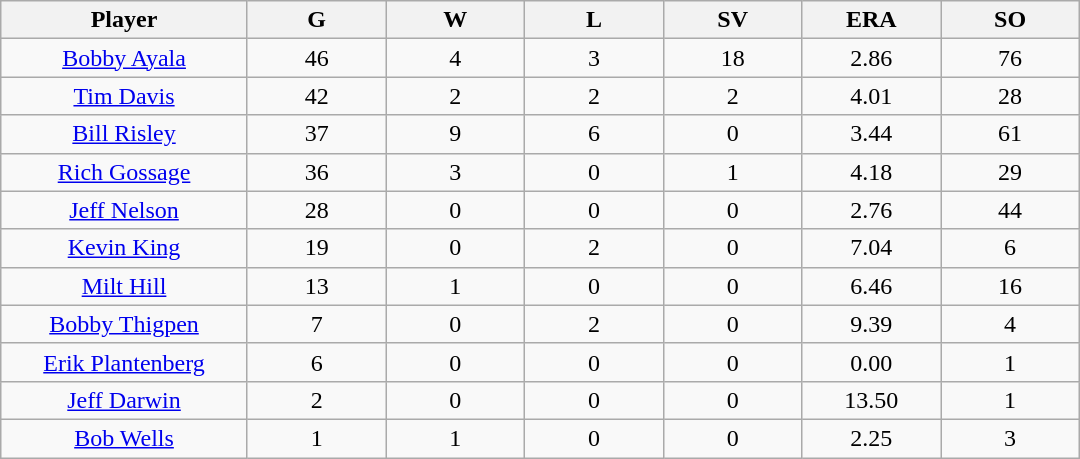<table class="wikitable sortable">
<tr>
<th bgcolor="#DDDDFF" width="16%">Player</th>
<th bgcolor="#DDDDFF" width="9%">G</th>
<th bgcolor="#DDDDFF" width="9%">W</th>
<th bgcolor="#DDDDFF" width="9%">L</th>
<th bgcolor="#DDDDFF" width="9%">SV</th>
<th bgcolor="#DDDDFF" width="9%">ERA</th>
<th bgcolor="#DDDDFF" width="9%">SO</th>
</tr>
<tr align=center>
<td><a href='#'>Bobby Ayala</a></td>
<td>46</td>
<td>4</td>
<td>3</td>
<td>18</td>
<td>2.86</td>
<td>76</td>
</tr>
<tr align=center>
<td><a href='#'>Tim Davis</a></td>
<td>42</td>
<td>2</td>
<td>2</td>
<td>2</td>
<td>4.01</td>
<td>28</td>
</tr>
<tr align=center>
<td><a href='#'>Bill Risley</a></td>
<td>37</td>
<td>9</td>
<td>6</td>
<td>0</td>
<td>3.44</td>
<td>61</td>
</tr>
<tr align=center>
<td><a href='#'>Rich Gossage</a></td>
<td>36</td>
<td>3</td>
<td>0</td>
<td>1</td>
<td>4.18</td>
<td>29</td>
</tr>
<tr align=center>
<td><a href='#'>Jeff Nelson</a></td>
<td>28</td>
<td>0</td>
<td>0</td>
<td>0</td>
<td>2.76</td>
<td>44</td>
</tr>
<tr align=center>
<td><a href='#'>Kevin King</a></td>
<td>19</td>
<td>0</td>
<td>2</td>
<td>0</td>
<td>7.04</td>
<td>6</td>
</tr>
<tr align=center>
<td><a href='#'>Milt Hill</a></td>
<td>13</td>
<td>1</td>
<td>0</td>
<td>0</td>
<td>6.46</td>
<td>16</td>
</tr>
<tr align=center>
<td><a href='#'>Bobby Thigpen</a></td>
<td>7</td>
<td>0</td>
<td>2</td>
<td>0</td>
<td>9.39</td>
<td>4</td>
</tr>
<tr align=center>
<td><a href='#'>Erik Plantenberg</a></td>
<td>6</td>
<td>0</td>
<td>0</td>
<td>0</td>
<td>0.00</td>
<td>1</td>
</tr>
<tr align=center>
<td><a href='#'>Jeff Darwin</a></td>
<td>2</td>
<td>0</td>
<td>0</td>
<td>0</td>
<td>13.50</td>
<td>1</td>
</tr>
<tr align=center>
<td><a href='#'>Bob Wells</a></td>
<td>1</td>
<td>1</td>
<td>0</td>
<td>0</td>
<td>2.25</td>
<td>3</td>
</tr>
</table>
